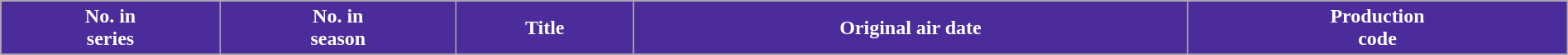<table class="wikitable plainrowheaders" width="100%" style="margin-right: 0;">
<tr>
<th style="background-color: #4c2c9b; color:#ffffff;">No. in<br>series</th>
<th style="background-color: #4c2c9b; color:#ffffff;">No. in<br>season</th>
<th style="background-color: #4c2c9b; color:#ffffff;">Title</th>
<th style="background-color: #4c2c9b; color:#ffffff;">Original air date</th>
<th style="background-color: #4c2c9b; color:#ffffff;">Production<br>code</th>
</tr>
<tr>
</tr>
</table>
